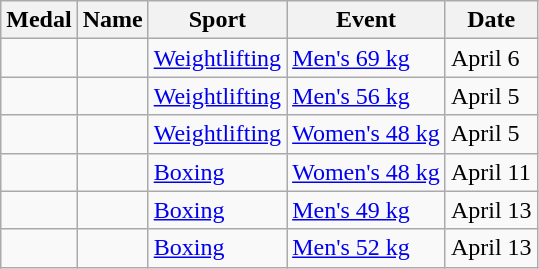<table class="wikitable sortable">
<tr>
<th>Medal</th>
<th>Name</th>
<th>Sport</th>
<th>Event</th>
<th>Date</th>
</tr>
<tr>
<td></td>
<td></td>
<td><a href='#'>Weightlifting</a></td>
<td><a href='#'>Men's 69 kg</a></td>
<td>April 6</td>
</tr>
<tr>
<td></td>
<td></td>
<td><a href='#'>Weightlifting</a></td>
<td><a href='#'>Men's 56 kg</a></td>
<td>April 5</td>
</tr>
<tr>
<td></td>
<td></td>
<td><a href='#'>Weightlifting</a></td>
<td><a href='#'>Women's 48 kg</a></td>
<td>April 5</td>
</tr>
<tr>
<td></td>
<td></td>
<td><a href='#'>Boxing</a></td>
<td><a href='#'>Women's 48 kg</a></td>
<td>April 11</td>
</tr>
<tr>
<td></td>
<td></td>
<td><a href='#'>Boxing</a></td>
<td><a href='#'>Men's 49 kg</a></td>
<td>April 13</td>
</tr>
<tr>
<td></td>
<td></td>
<td><a href='#'>Boxing</a></td>
<td><a href='#'>Men's 52 kg</a></td>
<td>April 13</td>
</tr>
</table>
